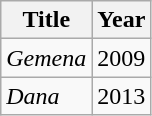<table class="wikitable">
<tr>
<th>Title</th>
<th>Year</th>
</tr>
<tr>
<td><em>Gemena</em></td>
<td>2009</td>
</tr>
<tr>
<td><em>Dana</em></td>
<td>2013</td>
</tr>
</table>
